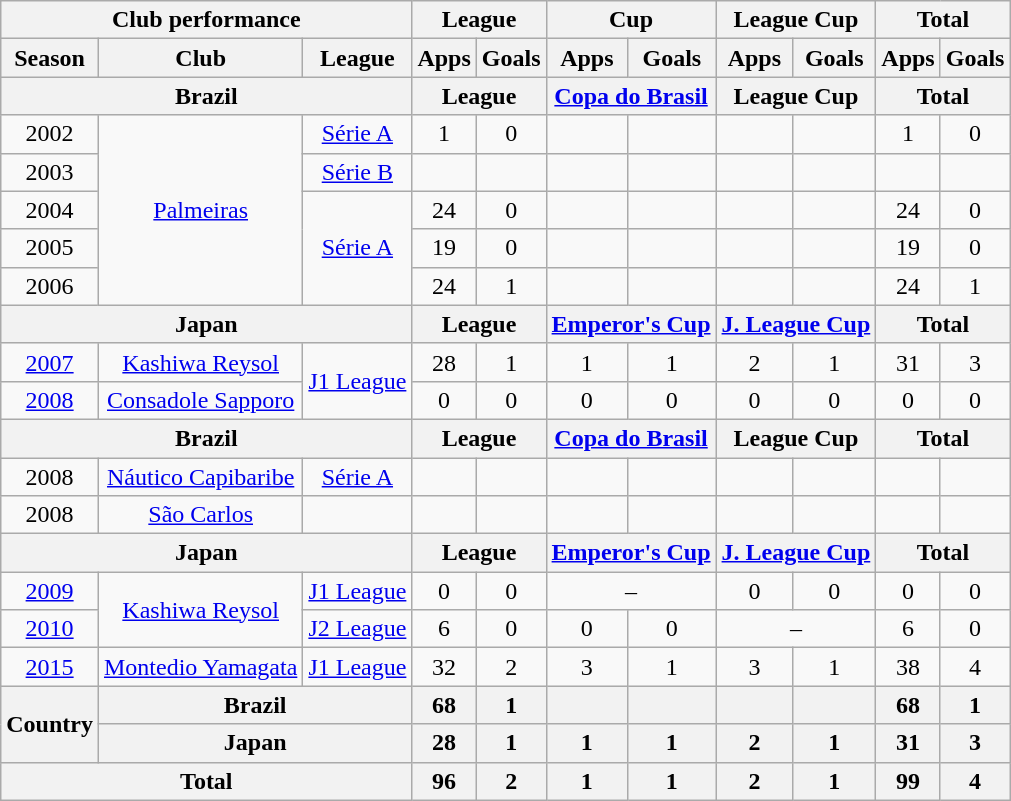<table class="wikitable" style="text-align:center;">
<tr>
<th colspan=3>Club performance</th>
<th colspan=2>League</th>
<th colspan=2>Cup</th>
<th colspan=2>League Cup</th>
<th colspan=2>Total</th>
</tr>
<tr>
<th>Season</th>
<th>Club</th>
<th>League</th>
<th>Apps</th>
<th>Goals</th>
<th>Apps</th>
<th>Goals</th>
<th>Apps</th>
<th>Goals</th>
<th>Apps</th>
<th>Goals</th>
</tr>
<tr>
<th colspan=3>Brazil</th>
<th colspan=2>League</th>
<th colspan=2><a href='#'>Copa do Brasil</a></th>
<th colspan=2>League Cup</th>
<th colspan=2>Total</th>
</tr>
<tr>
<td>2002</td>
<td rowspan="5"><a href='#'>Palmeiras</a></td>
<td><a href='#'>Série A</a></td>
<td>1</td>
<td>0</td>
<td></td>
<td></td>
<td></td>
<td></td>
<td>1</td>
<td>0</td>
</tr>
<tr>
<td>2003</td>
<td><a href='#'>Série B</a></td>
<td></td>
<td></td>
<td></td>
<td></td>
<td></td>
<td></td>
<td></td>
<td></td>
</tr>
<tr>
<td>2004</td>
<td rowspan="3"><a href='#'>Série A</a></td>
<td>24</td>
<td>0</td>
<td></td>
<td></td>
<td></td>
<td></td>
<td>24</td>
<td>0</td>
</tr>
<tr>
<td>2005</td>
<td>19</td>
<td>0</td>
<td></td>
<td></td>
<td></td>
<td></td>
<td>19</td>
<td>0</td>
</tr>
<tr>
<td>2006</td>
<td>24</td>
<td>1</td>
<td></td>
<td></td>
<td></td>
<td></td>
<td>24</td>
<td>1</td>
</tr>
<tr>
<th colspan=3>Japan</th>
<th colspan=2>League</th>
<th colspan=2><a href='#'>Emperor's Cup</a></th>
<th colspan=2><a href='#'>J. League Cup</a></th>
<th colspan=2>Total</th>
</tr>
<tr>
<td><a href='#'>2007</a></td>
<td><a href='#'>Kashiwa Reysol</a></td>
<td rowspan="2"><a href='#'>J1 League</a></td>
<td>28</td>
<td>1</td>
<td>1</td>
<td>1</td>
<td>2</td>
<td>1</td>
<td>31</td>
<td>3</td>
</tr>
<tr>
<td><a href='#'>2008</a></td>
<td><a href='#'>Consadole Sapporo</a></td>
<td>0</td>
<td>0</td>
<td>0</td>
<td>0</td>
<td>0</td>
<td>0</td>
<td>0</td>
<td>0</td>
</tr>
<tr>
<th colspan=3>Brazil</th>
<th colspan=2>League</th>
<th colspan=2><a href='#'>Copa do Brasil</a></th>
<th colspan=2>League Cup</th>
<th colspan=2>Total</th>
</tr>
<tr>
<td>2008</td>
<td><a href='#'>Náutico Capibaribe</a></td>
<td><a href='#'>Série A</a></td>
<td></td>
<td></td>
<td></td>
<td></td>
<td></td>
<td></td>
<td></td>
<td></td>
</tr>
<tr>
<td>2008</td>
<td><a href='#'>São Carlos</a></td>
<td></td>
<td></td>
<td></td>
<td></td>
<td></td>
<td></td>
<td></td>
<td></td>
<td></td>
</tr>
<tr>
<th colspan=3>Japan</th>
<th colspan=2>League</th>
<th colspan=2><a href='#'>Emperor's Cup</a></th>
<th colspan=2><a href='#'>J. League Cup</a></th>
<th colspan=2>Total</th>
</tr>
<tr>
<td><a href='#'>2009</a></td>
<td rowspan="2"><a href='#'>Kashiwa Reysol</a></td>
<td><a href='#'>J1 League</a></td>
<td>0</td>
<td>0</td>
<td colspan="2">–</td>
<td>0</td>
<td>0</td>
<td>0</td>
<td>0</td>
</tr>
<tr>
<td><a href='#'>2010</a></td>
<td><a href='#'>J2 League</a></td>
<td>6</td>
<td>0</td>
<td>0</td>
<td>0</td>
<td colspan="2">–</td>
<td>6</td>
<td>0</td>
</tr>
<tr>
<td><a href='#'>2015</a></td>
<td><a href='#'>Montedio Yamagata</a></td>
<td><a href='#'>J1 League</a></td>
<td>32</td>
<td>2</td>
<td>3</td>
<td>1</td>
<td>3</td>
<td>1</td>
<td>38</td>
<td>4</td>
</tr>
<tr>
<th rowspan=2>Country</th>
<th colspan=2>Brazil</th>
<th>68</th>
<th>1</th>
<th></th>
<th></th>
<th></th>
<th></th>
<th>68</th>
<th>1</th>
</tr>
<tr>
<th colspan=2>Japan</th>
<th>28</th>
<th>1</th>
<th>1</th>
<th>1</th>
<th>2</th>
<th>1</th>
<th>31</th>
<th>3</th>
</tr>
<tr>
<th colspan=3>Total</th>
<th>96</th>
<th>2</th>
<th>1</th>
<th>1</th>
<th>2</th>
<th>1</th>
<th>99</th>
<th>4</th>
</tr>
</table>
